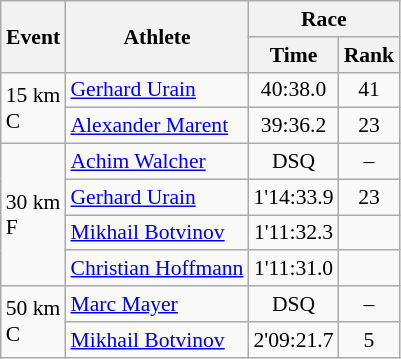<table class="wikitable" border="1" style="font-size:90%">
<tr>
<th rowspan=2>Event</th>
<th rowspan=2>Athlete</th>
<th colspan=2>Race</th>
</tr>
<tr>
<th>Time</th>
<th>Rank</th>
</tr>
<tr>
<td rowspan=2>15 km <br> C</td>
<td><a href='#'>Gerhard Urain</a></td>
<td align=center>40:38.0</td>
<td align=center>41</td>
</tr>
<tr>
<td><a href='#'>Alexander Marent</a></td>
<td align=center>39:36.2</td>
<td align=center>23</td>
</tr>
<tr>
<td rowspan=4>30 km <br> F</td>
<td><a href='#'>Achim Walcher</a></td>
<td align=center>DSQ</td>
<td align=center>–</td>
</tr>
<tr>
<td><a href='#'>Gerhard Urain</a></td>
<td align=center>1'14:33.9</td>
<td align=center>23</td>
</tr>
<tr>
<td><a href='#'>Mikhail Botvinov</a></td>
<td align=center>1'11:32.3</td>
<td align=center></td>
</tr>
<tr>
<td><a href='#'>Christian Hoffmann</a></td>
<td align=center>1'11:31.0</td>
<td align=center></td>
</tr>
<tr>
<td rowspan=2>50 km <br> C</td>
<td><a href='#'>Marc Mayer</a></td>
<td align=center>DSQ</td>
<td align=center>–</td>
</tr>
<tr>
<td><a href='#'>Mikhail Botvinov</a></td>
<td align=center>2'09:21.7</td>
<td align=center>5</td>
</tr>
</table>
